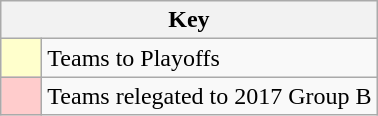<table class="wikitable" style="text-align: center;">
<tr>
<th colspan=2>Key</th>
</tr>
<tr>
<td style="background:#ffffcc; width:20px;"></td>
<td align=left>Teams to Playoffs</td>
</tr>
<tr>
<td style="background:#ffcccc; width:20px;"></td>
<td align=left>Teams relegated to 2017 Group B</td>
</tr>
</table>
